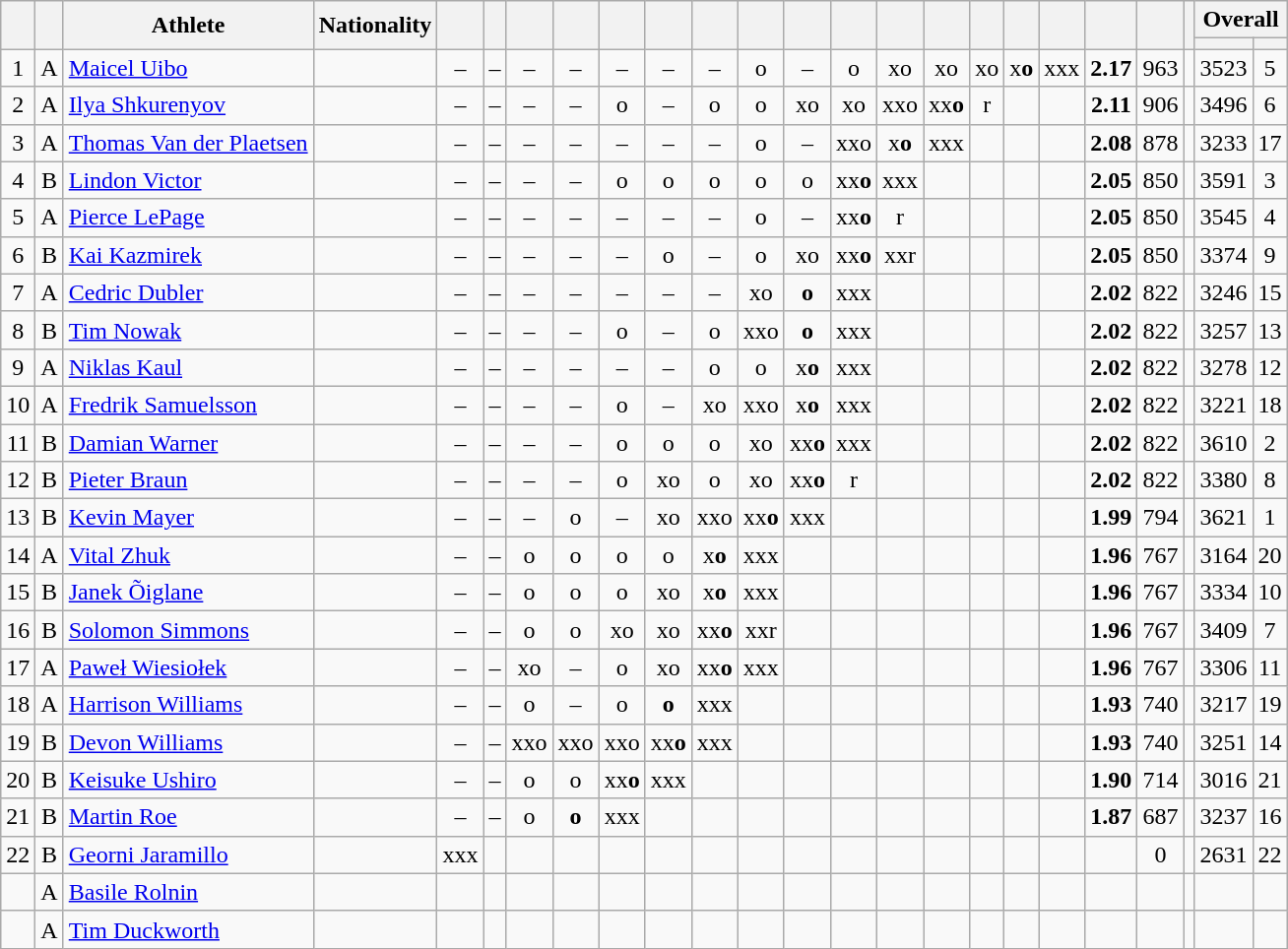<table class="wikitable sortable sort-under" style="text-align:center">
<tr>
<th rowspan=2></th>
<th rowspan=2></th>
<th rowspan=2>Athlete</th>
<th rowspan=2>Nationality</th>
<th rowspan=2></th>
<th rowspan=2></th>
<th rowspan=2></th>
<th rowspan=2></th>
<th rowspan=2></th>
<th rowspan=2></th>
<th rowspan=2></th>
<th rowspan=2></th>
<th rowspan=2></th>
<th rowspan=2></th>
<th rowspan=2></th>
<th rowspan=2></th>
<th rowspan=2></th>
<th rowspan=2></th>
<th rowspan=2></th>
<th rowspan=2></th>
<th rowspan=2></th>
<th rowspan=2></th>
<th colspan=2>Overall</th>
</tr>
<tr>
<th></th>
<th></th>
</tr>
<tr>
<td>1</td>
<td>A</td>
<td align=left><a href='#'>Maicel Uibo</a></td>
<td align=left></td>
<td>–</td>
<td>–</td>
<td>–</td>
<td>–</td>
<td>–</td>
<td>–</td>
<td>–</td>
<td>o</td>
<td>–</td>
<td>o</td>
<td>xo</td>
<td>xo</td>
<td>xo</td>
<td>x<strong>o</strong></td>
<td>xxx</td>
<td><strong>2.17</strong></td>
<td>963</td>
<td></td>
<td>3523</td>
<td>5</td>
</tr>
<tr>
<td>2</td>
<td>A</td>
<td align=left><a href='#'>Ilya Shkurenyov</a></td>
<td align=left></td>
<td>–</td>
<td>–</td>
<td>–</td>
<td>–</td>
<td>o</td>
<td>–</td>
<td>o</td>
<td>o</td>
<td>xo</td>
<td>xo</td>
<td>xxo</td>
<td>xx<strong>o</strong></td>
<td>r</td>
<td></td>
<td></td>
<td><strong>2.11</strong></td>
<td>906</td>
<td></td>
<td>3496</td>
<td>6</td>
</tr>
<tr>
<td>3</td>
<td>A</td>
<td align=left><a href='#'>Thomas Van der Plaetsen</a></td>
<td align=left></td>
<td>–</td>
<td>–</td>
<td>–</td>
<td>–</td>
<td>–</td>
<td>–</td>
<td>–</td>
<td>o</td>
<td>–</td>
<td>xxo</td>
<td>x<strong>o</strong></td>
<td>xxx</td>
<td></td>
<td></td>
<td></td>
<td><strong>2.08</strong></td>
<td>878</td>
<td></td>
<td>3233</td>
<td>17</td>
</tr>
<tr>
<td>4</td>
<td>B</td>
<td align=left><a href='#'>Lindon Victor</a></td>
<td align=left></td>
<td>–</td>
<td>–</td>
<td>–</td>
<td>–</td>
<td>o</td>
<td>o</td>
<td>o</td>
<td>o</td>
<td>o</td>
<td>xx<strong>o</strong></td>
<td>xxx</td>
<td></td>
<td></td>
<td></td>
<td></td>
<td><strong>2.05</strong></td>
<td>850</td>
<td></td>
<td>3591</td>
<td>3</td>
</tr>
<tr>
<td>5</td>
<td>A</td>
<td align=left><a href='#'>Pierce LePage</a></td>
<td align=left></td>
<td>–</td>
<td>–</td>
<td>–</td>
<td>–</td>
<td>–</td>
<td>–</td>
<td>–</td>
<td>o</td>
<td>–</td>
<td>xx<strong>o</strong></td>
<td>r</td>
<td></td>
<td></td>
<td></td>
<td></td>
<td><strong>2.05</strong></td>
<td>850</td>
<td></td>
<td>3545</td>
<td>4</td>
</tr>
<tr>
<td>6</td>
<td>B</td>
<td align=left><a href='#'>Kai Kazmirek</a></td>
<td align=left></td>
<td>–</td>
<td>–</td>
<td>–</td>
<td>–</td>
<td>–</td>
<td>o</td>
<td>–</td>
<td>o</td>
<td>xo</td>
<td>xx<strong>o</strong></td>
<td>xxr</td>
<td></td>
<td></td>
<td></td>
<td></td>
<td><strong>2.05</strong></td>
<td>850</td>
<td></td>
<td>3374</td>
<td>9</td>
</tr>
<tr>
<td>7</td>
<td>A</td>
<td align=left><a href='#'>Cedric Dubler</a></td>
<td align=left></td>
<td>–</td>
<td>–</td>
<td>–</td>
<td>–</td>
<td>–</td>
<td>–</td>
<td>–</td>
<td>xo</td>
<td><strong>o</strong></td>
<td>xxx</td>
<td></td>
<td></td>
<td></td>
<td></td>
<td></td>
<td><strong>2.02</strong></td>
<td>822</td>
<td></td>
<td>3246</td>
<td>15</td>
</tr>
<tr>
<td>8</td>
<td>B</td>
<td align=left><a href='#'>Tim Nowak</a></td>
<td align=left></td>
<td>–</td>
<td>–</td>
<td>–</td>
<td>–</td>
<td>o</td>
<td>–</td>
<td>o</td>
<td>xxo</td>
<td><strong>o</strong></td>
<td>xxx</td>
<td></td>
<td></td>
<td></td>
<td></td>
<td></td>
<td><strong>2.02</strong></td>
<td>822</td>
<td></td>
<td>3257</td>
<td>13</td>
</tr>
<tr>
<td>9</td>
<td>A</td>
<td align=left><a href='#'>Niklas Kaul</a></td>
<td align=left></td>
<td>–</td>
<td>–</td>
<td>–</td>
<td>–</td>
<td>–</td>
<td>–</td>
<td>o</td>
<td>o</td>
<td>x<strong>o</strong></td>
<td>xxx</td>
<td></td>
<td></td>
<td></td>
<td></td>
<td></td>
<td><strong>2.02</strong></td>
<td>822</td>
<td></td>
<td>3278</td>
<td>12</td>
</tr>
<tr>
<td>10</td>
<td>A</td>
<td align=left><a href='#'>Fredrik Samuelsson</a></td>
<td align=left></td>
<td>–</td>
<td>–</td>
<td>–</td>
<td>–</td>
<td>o</td>
<td>–</td>
<td>xo</td>
<td>xxo</td>
<td>x<strong>o</strong></td>
<td>xxx</td>
<td></td>
<td></td>
<td></td>
<td></td>
<td></td>
<td><strong>2.02</strong></td>
<td>822</td>
<td></td>
<td>3221</td>
<td>18</td>
</tr>
<tr>
<td>11</td>
<td>B</td>
<td align=left><a href='#'>Damian Warner</a></td>
<td align=left></td>
<td>–</td>
<td>–</td>
<td>–</td>
<td>–</td>
<td>o</td>
<td>o</td>
<td>o</td>
<td>xo</td>
<td>xx<strong>o</strong></td>
<td>xxx</td>
<td></td>
<td></td>
<td></td>
<td></td>
<td></td>
<td><strong>2.02</strong></td>
<td>822</td>
<td></td>
<td>3610</td>
<td>2</td>
</tr>
<tr>
<td>12</td>
<td>B</td>
<td align=left><a href='#'>Pieter Braun</a></td>
<td align=left></td>
<td>–</td>
<td>–</td>
<td>–</td>
<td>–</td>
<td>o</td>
<td>xo</td>
<td>o</td>
<td>xo</td>
<td>xx<strong>o</strong></td>
<td>r</td>
<td></td>
<td></td>
<td></td>
<td></td>
<td></td>
<td><strong>2.02</strong></td>
<td>822</td>
<td></td>
<td>3380</td>
<td>8</td>
</tr>
<tr>
<td>13</td>
<td>B</td>
<td align=left><a href='#'>Kevin Mayer</a></td>
<td align=left></td>
<td>–</td>
<td>–</td>
<td>–</td>
<td>o</td>
<td>–</td>
<td>xo</td>
<td>xxo</td>
<td>xx<strong>o</strong></td>
<td>xxx</td>
<td></td>
<td></td>
<td></td>
<td></td>
<td></td>
<td></td>
<td><strong>1.99</strong></td>
<td>794</td>
<td></td>
<td>3621</td>
<td>1</td>
</tr>
<tr>
<td>14</td>
<td>A</td>
<td align=left><a href='#'>Vital Zhuk</a></td>
<td align=left></td>
<td>–</td>
<td>–</td>
<td>o</td>
<td>o</td>
<td>o</td>
<td>o</td>
<td>x<strong>o</strong></td>
<td>xxx</td>
<td></td>
<td></td>
<td></td>
<td></td>
<td></td>
<td></td>
<td></td>
<td><strong>1.96</strong></td>
<td>767</td>
<td></td>
<td>3164</td>
<td>20</td>
</tr>
<tr>
<td>15</td>
<td>B</td>
<td align=left><a href='#'>Janek Õiglane</a></td>
<td align=left></td>
<td>–</td>
<td>–</td>
<td>o</td>
<td>o</td>
<td>o</td>
<td>xo</td>
<td>x<strong>o</strong></td>
<td>xxx</td>
<td></td>
<td></td>
<td></td>
<td></td>
<td></td>
<td></td>
<td></td>
<td><strong>1.96</strong></td>
<td>767</td>
<td></td>
<td>3334</td>
<td>10</td>
</tr>
<tr>
<td>16</td>
<td>B</td>
<td align=left><a href='#'>Solomon Simmons</a></td>
<td align=left></td>
<td>–</td>
<td>–</td>
<td>o</td>
<td>o</td>
<td>xo</td>
<td>xo</td>
<td>xx<strong>o</strong></td>
<td>xxr</td>
<td></td>
<td></td>
<td></td>
<td></td>
<td></td>
<td></td>
<td></td>
<td><strong>1.96</strong></td>
<td>767</td>
<td></td>
<td>3409</td>
<td>7</td>
</tr>
<tr>
<td>17</td>
<td>A</td>
<td align=left><a href='#'>Paweł Wiesiołek</a></td>
<td align=left></td>
<td>–</td>
<td>–</td>
<td>xo</td>
<td>–</td>
<td>o</td>
<td>xo</td>
<td>xx<strong>o</strong></td>
<td>xxx</td>
<td></td>
<td></td>
<td></td>
<td></td>
<td></td>
<td></td>
<td></td>
<td><strong>1.96</strong></td>
<td>767</td>
<td></td>
<td>3306</td>
<td>11</td>
</tr>
<tr>
<td>18</td>
<td>A</td>
<td align=left><a href='#'>Harrison Williams</a></td>
<td align=left></td>
<td>–</td>
<td>–</td>
<td>o</td>
<td>–</td>
<td>o</td>
<td><strong>o</strong></td>
<td>xxx</td>
<td></td>
<td></td>
<td></td>
<td></td>
<td></td>
<td></td>
<td></td>
<td></td>
<td><strong>1.93</strong></td>
<td>740</td>
<td></td>
<td>3217</td>
<td>19</td>
</tr>
<tr>
<td>19</td>
<td>B</td>
<td align=left><a href='#'>Devon Williams</a></td>
<td align=left></td>
<td>–</td>
<td>–</td>
<td>xxo</td>
<td>xxo</td>
<td>xxo</td>
<td>xx<strong>o</strong></td>
<td>xxx</td>
<td></td>
<td></td>
<td></td>
<td></td>
<td></td>
<td></td>
<td></td>
<td></td>
<td><strong>1.93</strong></td>
<td>740</td>
<td></td>
<td>3251</td>
<td>14</td>
</tr>
<tr>
<td>20</td>
<td>B</td>
<td align=left><a href='#'>Keisuke Ushiro</a></td>
<td align=left></td>
<td>–</td>
<td>–</td>
<td>o</td>
<td>o</td>
<td>xx<strong>o</strong></td>
<td>xxx</td>
<td></td>
<td></td>
<td></td>
<td></td>
<td></td>
<td></td>
<td></td>
<td></td>
<td></td>
<td><strong>1.90</strong></td>
<td>714</td>
<td></td>
<td>3016</td>
<td>21</td>
</tr>
<tr>
<td>21</td>
<td>B</td>
<td align=left><a href='#'>Martin Roe</a></td>
<td align=left></td>
<td>–</td>
<td>–</td>
<td>o</td>
<td><strong>o</strong></td>
<td>xxx</td>
<td></td>
<td></td>
<td></td>
<td></td>
<td></td>
<td></td>
<td></td>
<td></td>
<td></td>
<td></td>
<td><strong>1.87</strong></td>
<td>687</td>
<td></td>
<td>3237</td>
<td>16</td>
</tr>
<tr>
<td>22</td>
<td>B</td>
<td align=left><a href='#'>Georni Jaramillo</a></td>
<td align=left></td>
<td>xxx</td>
<td></td>
<td></td>
<td></td>
<td></td>
<td></td>
<td></td>
<td></td>
<td></td>
<td></td>
<td></td>
<td></td>
<td></td>
<td></td>
<td></td>
<td><strong></strong></td>
<td>0</td>
<td></td>
<td>2631</td>
<td>22</td>
</tr>
<tr>
<td></td>
<td>A</td>
<td align=left><a href='#'>Basile Rolnin</a></td>
<td align=left></td>
<td></td>
<td></td>
<td></td>
<td></td>
<td></td>
<td></td>
<td></td>
<td></td>
<td></td>
<td></td>
<td></td>
<td></td>
<td></td>
<td></td>
<td></td>
<td><strong></strong></td>
<td></td>
<td></td>
<td></td>
<td></td>
</tr>
<tr>
<td></td>
<td>A</td>
<td align=left><a href='#'>Tim Duckworth</a></td>
<td align=left></td>
<td></td>
<td></td>
<td></td>
<td></td>
<td></td>
<td></td>
<td></td>
<td></td>
<td></td>
<td></td>
<td></td>
<td></td>
<td></td>
<td></td>
<td></td>
<td><strong></strong></td>
<td></td>
<td></td>
<td></td>
<td></td>
</tr>
</table>
